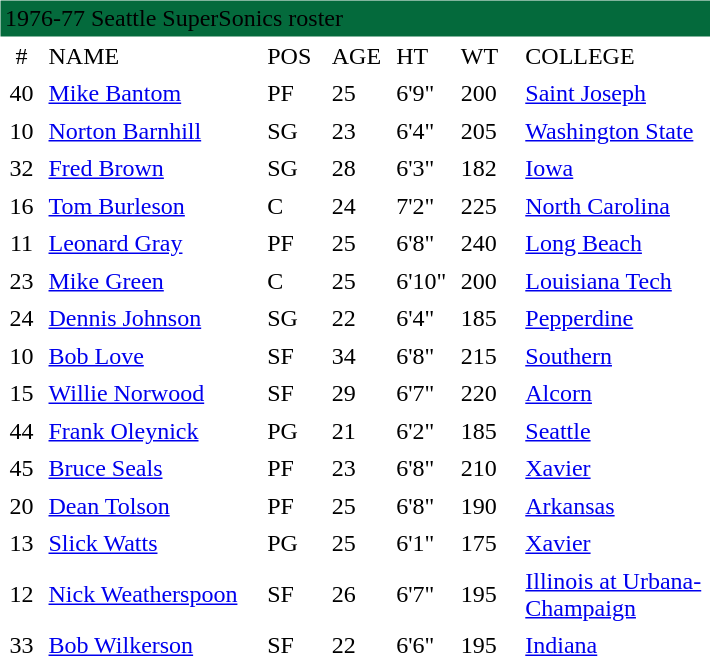<table cellpadding="3" cellspacing="1" class="osdyn" width="475">
<tr class="masthead_alt">
<td bgcolor="#046A3C" colspan="7">1976-77 Seattle SuperSonics roster</td>
</tr>
<tr class="stathead">
<td align="center" width="6%">#</td>
<td width="31%">NAME</td>
<td width="9%">POS</td>
<td width="9%">AGE</td>
<td width="9%">HT</td>
<td width="9%">WT</td>
<td width="27%">COLLEGE</td>
</tr>
<tr class="oddrow">
<td align="center">40</td>
<td><a href='#'>Mike Bantom</a></td>
<td class="active">PF</td>
<td>25</td>
<td>6'9"</td>
<td>200</td>
<td><a href='#'>Saint Joseph</a></td>
</tr>
<tr class="evenrow">
<td align="center">10</td>
<td><a href='#'>Norton Barnhill</a></td>
<td class="active">SG</td>
<td>23</td>
<td>6'4"</td>
<td>205</td>
<td><a href='#'>Washington State</a></td>
</tr>
<tr class="oddrow">
<td align="center">32</td>
<td><a href='#'>Fred Brown</a></td>
<td class="active">SG</td>
<td>28</td>
<td>6'3"</td>
<td>182</td>
<td><a href='#'>Iowa</a></td>
</tr>
<tr class="evenrow">
<td align="center">16</td>
<td><a href='#'>Tom Burleson</a></td>
<td class="active">C</td>
<td>24</td>
<td>7'2"</td>
<td>225</td>
<td><a href='#'>North Carolina</a></td>
</tr>
<tr class="oddrow">
<td align="center">11</td>
<td><a href='#'>Leonard Gray</a></td>
<td class="active">PF</td>
<td>25</td>
<td>6'8"</td>
<td>240</td>
<td><a href='#'>Long Beach</a></td>
</tr>
<tr class="evenrow">
<td align="center">23</td>
<td><a href='#'>Mike Green</a></td>
<td class="active">C</td>
<td>25</td>
<td>6'10"</td>
<td>200</td>
<td><a href='#'>Louisiana Tech</a></td>
</tr>
<tr class="oddrow">
<td align="center">24</td>
<td><a href='#'>Dennis Johnson</a></td>
<td class="active">SG</td>
<td>22</td>
<td>6'4"</td>
<td>185</td>
<td><a href='#'>Pepperdine</a></td>
</tr>
<tr class="evenrow">
<td align="center">10</td>
<td><a href='#'>Bob Love</a></td>
<td class="active">SF</td>
<td>34</td>
<td>6'8"</td>
<td>215</td>
<td><a href='#'>Southern</a></td>
</tr>
<tr class="oddrow">
<td align="center">15</td>
<td><a href='#'>Willie Norwood</a></td>
<td class="active">SF</td>
<td>29</td>
<td>6'7"</td>
<td>220</td>
<td><a href='#'>Alcorn</a></td>
</tr>
<tr class="evenrow">
<td align="center">44</td>
<td><a href='#'>Frank Oleynick</a></td>
<td class="active">PG</td>
<td>21</td>
<td>6'2"</td>
<td>185</td>
<td><a href='#'>Seattle</a></td>
</tr>
<tr class="oddrow">
<td align="center">45</td>
<td><a href='#'>Bruce Seals</a></td>
<td class="active">PF</td>
<td>23</td>
<td>6'8"</td>
<td>210</td>
<td><a href='#'>Xavier</a></td>
</tr>
<tr class="evenrow">
<td align="center">20</td>
<td><a href='#'>Dean Tolson</a></td>
<td class="active">PF</td>
<td>25</td>
<td>6'8"</td>
<td>190</td>
<td><a href='#'>Arkansas</a></td>
</tr>
<tr class="oddrow">
<td align="center">13</td>
<td><a href='#'>Slick Watts</a></td>
<td class="active">PG</td>
<td>25</td>
<td>6'1"</td>
<td>175</td>
<td><a href='#'>Xavier</a></td>
</tr>
<tr class="evenrow">
<td align="center">12</td>
<td><a href='#'>Nick Weatherspoon</a></td>
<td class="active">SF</td>
<td>26</td>
<td>6'7"</td>
<td>195</td>
<td><a href='#'>Illinois at Urbana-Champaign</a></td>
</tr>
<tr class="oddrow">
<td align="center">33</td>
<td><a href='#'>Bob Wilkerson</a></td>
<td class="active">SF</td>
<td>22</td>
<td>6'6"</td>
<td>195</td>
<td><a href='#'>Indiana</a></td>
</tr>
</table>
